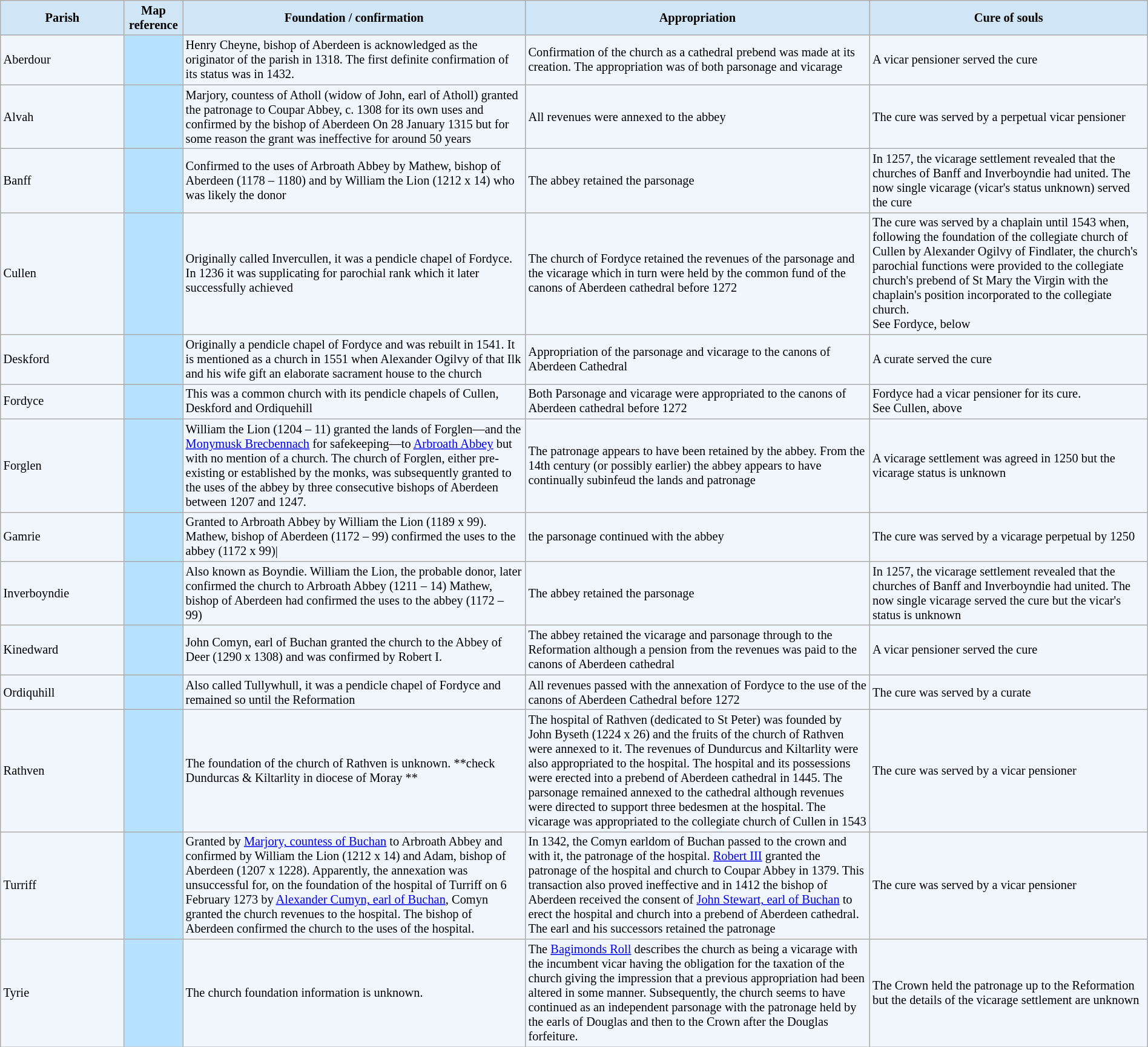<table class="wikitable sortable" style="margin-left: auto; margin-right: auto; border: none;width: 100%;font-size: 85%;">
<tr>
<th style="width: 155px; background-color:#d0e5f5;color:black">Parish</th>
<th style="width: 60px; background-color:#d0e5f5;color:black">Map reference</th>
<th style="width: 500px; background-color:#d0e5f5;color:black"; class="unsortable">Foundation / confirmation</th>
<th style="width: 500px; background-color:#d0e5f5;color:black"; class="unsortable">Appropriation</th>
<th style="width: 400px; background-color:#d0e5f5;color:black"; class="unsortable">Cure of souls</th>
</tr>
<tr>
<td style="background:#f1f5fc;color:black">Aberdour </td>
<td style="background:#B7E2FF;color:black"></td>
<td style="background:#f1f5fc;color:black">Henry Cheyne, bishop of Aberdeen is acknowledged as the originator of the parish in 1318. The first definite confirmation of its status was in 1432.</td>
<td style="background:#f1f5fc;color:black">Confirmation of the church as a cathedral prebend was made at its creation. The appropriation was of both parsonage and vicarage</td>
<td style="background:#f1f5fc;color:black">A vicar pensioner served the cure</td>
</tr>
<tr>
<td style="background:#f1f5fc;color:black">Alvah </td>
<td style="background:#b7e2ff;color:black"></td>
<td style="background:#f1f5fc;color:black">Marjory, countess of Atholl (widow of John, earl of Atholl) granted the patronage to Coupar Abbey, c. 1308 for its own uses and confirmed by the bishop of Aberdeen On 28 January 1315 but for some reason the grant was ineffective for around 50 years</td>
<td style="background:#f1f5fc;color:black">All revenues were annexed to the abbey</td>
<td style="background:#f1f5fc;color:black">The cure was served by a perpetual vicar pensioner</td>
</tr>
<tr>
<td style="background:#f1f5fc;color:black">Banff </td>
<td style="background:#b7e2ff;color:black"></td>
<td style="background:#f1f5fc;color:black">Confirmed to the uses of Arbroath Abbey by Mathew, bishop of Aberdeen (1178 – 1180) and by William the Lion (1212 x 14) who was likely the donor</td>
<td style="background:#f1f5fc;color:black">The abbey retained the parsonage</td>
<td style="background:#f1f5fc;color:black">In 1257, the vicarage settlement revealed that the churches of Banff and Inverboyndie had united.  The now single vicarage (vicar's status unknown) served the cure</td>
</tr>
<tr>
<td style="background:#f1f5fc;color:black">Cullen </td>
<td style="background:#b7e2ff;color:red"></td>
<td style="background:#f1f5fc;color:black">Originally called Invercullen, it was a pendicle chapel of Fordyce.  In 1236 it was supplicating for parochial rank which it later successfully achieved</td>
<td style="background:#f1f5fc;color:black">The church of Fordyce retained the revenues of the parsonage and the vicarage which in turn were held by the common fund of the canons of Aberdeen cathedral before 1272</td>
<td style="background:#f1f5fc;color:black">The cure was served by a chaplain until 1543 when, following the foundation of the collegiate church of Cullen by Alexander Ogilvy of Findlater, the church's parochial functions were provided to the collegiate church's prebend of St Mary the Virgin with the chaplain's position incorporated to the collegiate church.<br>See Fordyce, below</td>
</tr>
<tr>
<td style="background:#f1f5fc;color:black">Deskford </td>
<td style="background:#b7e2ff;color:red"></td>
<td style="background:#f1f5fc;color:black">Originally a pendicle chapel of Fordyce and was rebuilt in 1541.  It is mentioned as a church in 1551 when Alexander Ogilvy of that Ilk and his wife gift an elaborate sacrament house to the church</td>
<td style="background:#f1f5fc;color:black">Appropriation of the parsonage and vicarage to the canons of Aberdeen Cathedral</td>
<td style="background:#f1f5fc;color:black">A curate served the cure</td>
</tr>
<tr>
<td style="background:#f1f5fc;color:black">Fordyce </td>
<td style="background:#b7e2ff;color:red"></td>
<td style="background:#f1f5fc;color:black">This was a common church with its pendicle chapels of Cullen, Deskford and Ordiquehill</td>
<td style="background:#f1f5fc;color:black">Both Parsonage and vicarage were appropriated to the canons of Aberdeen cathedral before 1272</td>
<td style="background:#f1f5fc;color:black">Fordyce had a vicar pensioner for its cure.<br>See Cullen, above</td>
</tr>
<tr>
<td style="background:#f1f5fc;color:black">Forglen </td>
<td style="background:#b7e2ff;color:black"></td>
<td style="background:#f1f5fc;color:black">William the Lion (1204 – 11) granted the lands of Forglen—and the <a href='#'>Monymusk Brecbennach</a> for safekeeping—to <a href='#'>Arbroath Abbey</a> but with no mention of a church. The church of Forglen, either pre-existing or established by the monks, was subsequently granted to the uses of the abbey by three consecutive bishops of Aberdeen between 1207 and 1247.</td>
<td style="background:#f1f5fc;color:black">The patronage appears to have been retained by the abbey. From the 14th century (or possibly earlier) the abbey appears to have continually subinfeud the lands and patronage</td>
<td style="background:#f1f5fc;color:black">A vicarage settlement was agreed in 1250 but the vicarage status is unknown</td>
</tr>
<tr>
<td style="background:#f1f5fc;color:black">Gamrie </td>
<td style="background:#b7e2ff;color:black"></td>
<td style="background:#f1f5fc;color:black">Granted to Arbroath Abbey by William the Lion (1189 x 99). Mathew, bishop of Aberdeen (1172 – 99) confirmed the uses to the abbey (1172 x 99)|</td>
<td style="background:#f1f5fc;color:black">the parsonage continued with the abbey</td>
<td style="background:#f1f5fc;color:black">The cure was served by a vicarage perpetual by 1250</td>
</tr>
<tr>
<td style="background:#f1f5fc;color:black">Inverboyndie </td>
<td style="background:#b7e2ff;color:black"></td>
<td style="background:#f1f5fc;color:black">Also known as Boyndie. William the Lion, the probable donor, later confirmed the church to Arbroath Abbey (1211 – 14)  Mathew, bishop of Aberdeen had confirmed the uses to the abbey (1172 – 99)</td>
<td style="background:#f1f5fc;color:black">The abbey retained the parsonage</td>
<td style="background:#f1f5fc;color:black">In 1257, the vicarage settlement revealed that the churches of Banff and Inverboyndie had united.  The now single vicarage served the cure but the vicar's status is unknown</td>
</tr>
<tr>
<td style="background:#f1f5fc;color:black">Kinedward </td>
<td style="background:#b7e2ff;color:black"></td>
<td style="background:#f1f5fc;color:black">John Comyn, earl of Buchan granted the church to the Abbey of Deer (1290 x 1308) and was confirmed by Robert I.</td>
<td style="background:#f1f5fc;color:black">The abbey retained the vicarage and parsonage through to the Reformation although a pension from the revenues was paid to the canons of Aberdeen cathedral</td>
<td style="background:#f1f5fc;color:black">A vicar pensioner served the cure</td>
</tr>
<tr>
<td style="background:#f1f5fc;color:black">Ordiquhill </td>
<td style="background:#b7e2ff;color:red"></td>
<td style="background:#f1f5fc;color:black">Also called Tullywhull, it was a pendicle chapel of Fordyce and remained so until the Reformation</td>
<td style="background:#f1f5fc;color:black">All revenues passed with the annexation of Fordyce to the use of the canons of Aberdeen Cathedral before 1272</td>
<td style="background:#f1f5fc;color:black">The cure was served by a curate</td>
</tr>
<tr>
<td style="background:#f1f5fc;color:black">Rathven </td>
<td style="background:#b7e2ff;color:black"></td>
<td style="background:#f1f5fc;color:black">The foundation of the church of Rathven is unknown.  **check Dundurcas & Kiltarlity in diocese of Moray **</td>
<td style="background:#f1f5fc;color:black">The hospital of Rathven (dedicated to St Peter) was founded by John Byseth (1224 x 26) and the fruits of the church of Rathven were annexed to it. The revenues of Dundurcus and Kiltarlity were also appropriated to the hospital. The hospital and its possessions were erected into a prebend of Aberdeen cathedral in 1445. The parsonage remained annexed to the cathedral although revenues were directed to support three bedesmen at the hospital. The vicarage was appropriated to the collegiate church of Cullen in 1543</td>
<td style="background:#f1f5fc;color:black">The cure was served by a vicar pensioner</td>
</tr>
<tr>
<td style="background:#f1f5fc;color:black">Turriff </td>
<td style="background:#b7e2ff;color:black"></td>
<td style="background:#f1f5fc;color:black">Granted by <a href='#'>Marjory, countess of Buchan</a> to Arbroath Abbey and confirmed by William the Lion (1212 x 14) and Adam, bishop of Aberdeen (1207 x 1228). Apparently, the annexation was unsuccessful for, on the foundation of the hospital of Turriff on 6 February 1273 by <a href='#'>Alexander Cumyn, earl of Buchan</a>, Comyn granted the church revenues to the hospital. The bishop of Aberdeen confirmed the church to the uses of the hospital.</td>
<td style="background:#f1f5fc;color:black">In 1342, the Comyn earldom of Buchan passed to the crown and with it, the patronage of the hospital. <a href='#'>Robert III</a> granted the patronage of the hospital and church to Coupar Abbey in 1379.  This transaction also proved ineffective and in 1412 the bishop of Aberdeen received the consent of <a href='#'>John Stewart, earl of Buchan</a> to erect the hospital and church into a prebend of Aberdeen cathedral. The earl and his successors retained the patronage</td>
<td style="background:#f1f5fc;color:black">The cure was served by a vicar pensioner</td>
</tr>
<tr>
<td style="background:#f1f5fc;color:black">Tyrie </td>
<td style="background:#b7e2ff;color:black"></td>
<td style="background:#f1f5fc;color:black">The church foundation information is unknown.</td>
<td style="background:#f1f5fc;color:black">The <a href='#'>Bagimonds Roll</a> describes the church as being a vicarage with the incumbent vicar having the obligation for the taxation of the church giving the impression that a previous appropriation had been altered in some manner. Subsequently, the church seems to have continued as an independent parsonage with the patronage held by the earls of Douglas and then to the Crown after the Douglas forfeiture.</td>
<td style="background:#f1f5fc;color:black">The Crown held the patronage up to the Reformation but the details of the vicarage settlement are unknown</td>
</tr>
</table>
